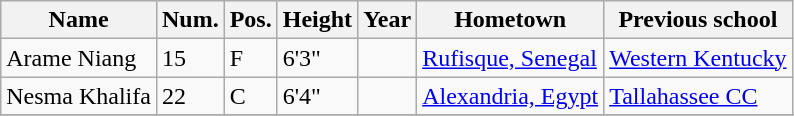<table class="wikitable sortable" border="1">
<tr>
<th>Name</th>
<th>Num.</th>
<th>Pos.</th>
<th>Height</th>
<th>Year</th>
<th>Hometown</th>
<th>Previous school</th>
</tr>
<tr>
<td>Arame Niang</td>
<td>15</td>
<td>F</td>
<td>6'3"</td>
<td></td>
<td><a href='#'>Rufisque, Senegal</a></td>
<td><a href='#'>Western Kentucky</a></td>
</tr>
<tr>
<td>Nesma Khalifa</td>
<td>22</td>
<td>C</td>
<td>6'4"</td>
<td></td>
<td><a href='#'>Alexandria, Egypt</a></td>
<td><a href='#'>Tallahassee CC</a></td>
</tr>
<tr>
</tr>
</table>
